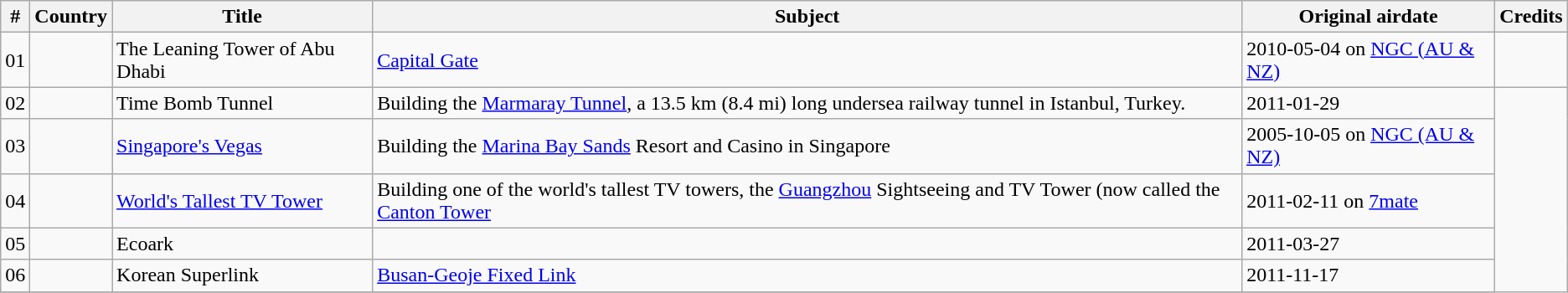<table class="wikitable sortable">
<tr>
<th>#</th>
<th>Country</th>
<th>Title</th>
<th>Subject</th>
<th>Original airdate</th>
<th>Credits</th>
</tr>
<tr>
<td>01</td>
<td><strong></strong></td>
<td>The Leaning Tower of Abu Dhabi</td>
<td><a href='#'>Capital Gate</a></td>
<td>2010-05-04 on <a href='#'>NGC (AU & NZ)</a></td>
<td></td>
</tr>
<tr>
<td>02</td>
<td><strong></strong></td>
<td>Time Bomb Tunnel</td>
<td>Building the <a href='#'>Marmaray Tunnel</a>, a 13.5 km (8.4 mi) long undersea railway tunnel in Istanbul, Turkey.</td>
<td>2011-01-29</td>
</tr>
<tr>
<td>03</td>
<td><strong></strong></td>
<td><a href='#'>Singapore's Vegas</a></td>
<td>Building the <a href='#'>Marina Bay Sands</a> Resort and Casino in Singapore</td>
<td>2005-10-05 on <a href='#'>NGC (AU & NZ)</a></td>
</tr>
<tr>
<td>04</td>
<td><strong></strong></td>
<td><a href='#'>World's Tallest TV Tower</a></td>
<td>Building one of the world's tallest TV towers, the <a href='#'>Guangzhou</a> Sightseeing and TV Tower (now called the <a href='#'>Canton Tower</a></td>
<td>2011-02-11 on <a href='#'>7mate</a></td>
</tr>
<tr>
<td>05</td>
<td><strong></strong></td>
<td>Ecoark</td>
<td></td>
<td>2011-03-27</td>
</tr>
<tr>
<td>06</td>
<td><strong></strong></td>
<td>Korean Superlink</td>
<td><a href='#'>Busan-Geoje Fixed Link</a></td>
<td>2011-11-17</td>
</tr>
<tr>
</tr>
</table>
